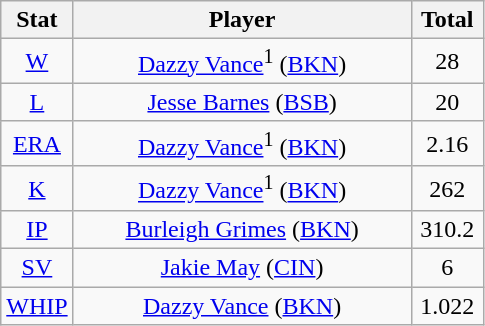<table class="wikitable" style="text-align:center;">
<tr>
<th style="width:15%;">Stat</th>
<th>Player</th>
<th style="width:15%;">Total</th>
</tr>
<tr>
<td><a href='#'>W</a></td>
<td><a href='#'>Dazzy Vance</a><sup>1</sup> (<a href='#'>BKN</a>)</td>
<td>28</td>
</tr>
<tr>
<td><a href='#'>L</a></td>
<td><a href='#'>Jesse Barnes</a> (<a href='#'>BSB</a>)</td>
<td>20</td>
</tr>
<tr>
<td><a href='#'>ERA</a></td>
<td><a href='#'>Dazzy Vance</a><sup>1</sup> (<a href='#'>BKN</a>)</td>
<td>2.16</td>
</tr>
<tr>
<td><a href='#'>K</a></td>
<td><a href='#'>Dazzy Vance</a><sup>1</sup> (<a href='#'>BKN</a>)</td>
<td>262</td>
</tr>
<tr>
<td><a href='#'>IP</a></td>
<td><a href='#'>Burleigh Grimes</a> (<a href='#'>BKN</a>)</td>
<td>310.2</td>
</tr>
<tr>
<td><a href='#'>SV</a></td>
<td><a href='#'>Jakie May</a> (<a href='#'>CIN</a>)</td>
<td>6</td>
</tr>
<tr>
<td><a href='#'>WHIP</a></td>
<td><a href='#'>Dazzy Vance</a> (<a href='#'>BKN</a>)</td>
<td>1.022</td>
</tr>
</table>
